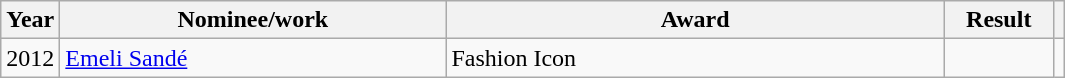<table class="wikitable">
<tr>
<th>Year</th>
<th width="250">Nominee/work</th>
<th width="325">Award</th>
<th width="65">Result</th>
<th></th>
</tr>
<tr>
<td>2012</td>
<td><a href='#'>Emeli Sandé</a></td>
<td>Fashion Icon</td>
<td></td>
<td style="text-align:center;"></td>
</tr>
</table>
